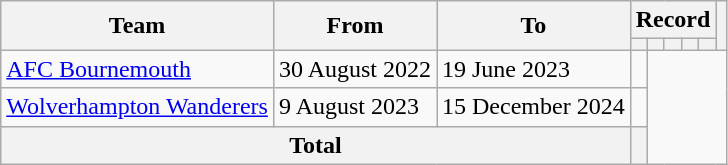<table class="wikitable" style="text-align: center;">
<tr>
<th rowspan="2">Team</th>
<th rowspan="2">From</th>
<th rowspan="2">To</th>
<th colspan="5">Record</th>
<th rowspan="2"></th>
</tr>
<tr>
<th></th>
<th></th>
<th></th>
<th></th>
<th></th>
</tr>
<tr>
<td align="left"><a href='#'>AFC Bournemouth</a></td>
<td align="left">30 August 2022</td>
<td align="left">19 June 2023<br></td>
<td></td>
</tr>
<tr>
<td align="left"><a href='#'>Wolverhampton Wanderers</a></td>
<td align="left">9 August 2023</td>
<td align="left">15 December 2024<br></td>
<td></td>
</tr>
<tr>
<th colspan="3">Total<br></th>
<th></th>
</tr>
</table>
